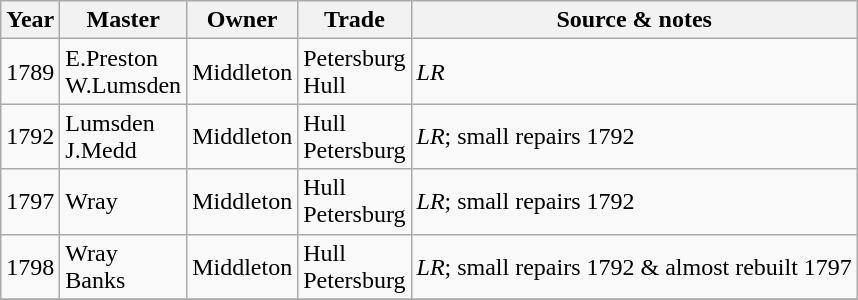<table class=" wikitable">
<tr>
<th>Year</th>
<th>Master</th>
<th>Owner</th>
<th>Trade</th>
<th>Source & notes</th>
</tr>
<tr>
<td>1789</td>
<td>E.Preston<br>W.Lumsden</td>
<td>Middleton</td>
<td>Petersburg<br>Hull</td>
<td><em>LR</em></td>
</tr>
<tr>
<td>1792</td>
<td>Lumsden<br>J.Medd</td>
<td>Middleton</td>
<td>Hull<br>Petersburg</td>
<td><em>LR</em>; small repairs 1792</td>
</tr>
<tr>
<td>1797</td>
<td>Wray</td>
<td>Middleton</td>
<td>Hull<br>Petersburg</td>
<td><em>LR</em>; small repairs 1792</td>
</tr>
<tr>
<td>1798</td>
<td>Wray<br>Banks</td>
<td>Middleton</td>
<td>Hull<br>Petersburg</td>
<td><em>LR</em>; small repairs 1792 & almost rebuilt 1797</td>
</tr>
<tr>
</tr>
</table>
